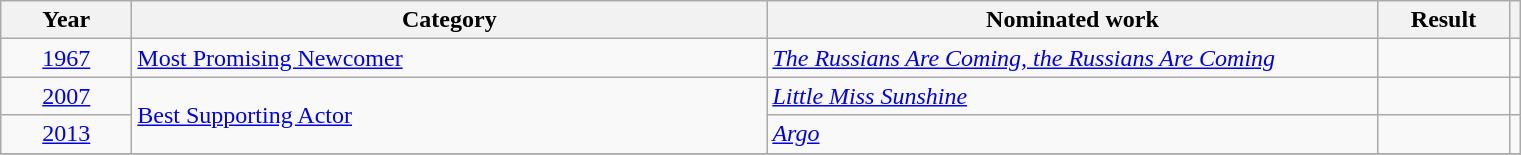<table class=wikitable>
<tr>
<th scope="col" style="width:5em;">Year</th>
<th scope="col" style="width:26em;">Category</th>
<th scope="col" style="width:25em;">Nominated work</th>
<th scope="col" style="width:5em;">Result</th>
<th></th>
</tr>
<tr>
<td style="text-align:center;"><a href='#'>1967</a></td>
<td><a href='#'>Most Promising Newcomer</a></td>
<td><em><a href='#'>The Russians Are Coming, the Russians Are Coming</a></em></td>
<td></td>
<td></td>
</tr>
<tr>
<td style="text-align:center;"><a href='#'>2007</a></td>
<td rowspan=2><a href='#'>Best Supporting Actor</a></td>
<td><em><a href='#'>Little Miss Sunshine</a></em></td>
<td></td>
<td></td>
</tr>
<tr>
<td style="text-align:center;"><a href='#'>2013</a></td>
<td><em><a href='#'>Argo</a></em></td>
<td></td>
<td></td>
</tr>
<tr>
</tr>
</table>
